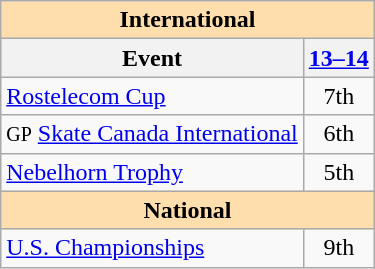<table class="wikitable" style="text-align:center">
<tr>
<th style="background-color: #ffdead; " colspan=2 align=center><strong>International</strong></th>
</tr>
<tr>
<th>Event</th>
<th><a href='#'>13–14</a></th>
</tr>
<tr>
<td align=left> <a href='#'>Rostelecom Cup</a></td>
<td>7th</td>
</tr>
<tr>
<td align=left><small>GP</small> <a href='#'>Skate Canada International</a></td>
<td>6th</td>
</tr>
<tr>
<td align=left><a href='#'>Nebelhorn Trophy</a></td>
<td>5th</td>
</tr>
<tr>
<th style="background-color: #ffdead; " colspan=2 align=center><strong>National</strong></th>
</tr>
<tr>
<td align=left><a href='#'>U.S. Championships</a></td>
<td>9th</td>
</tr>
</table>
